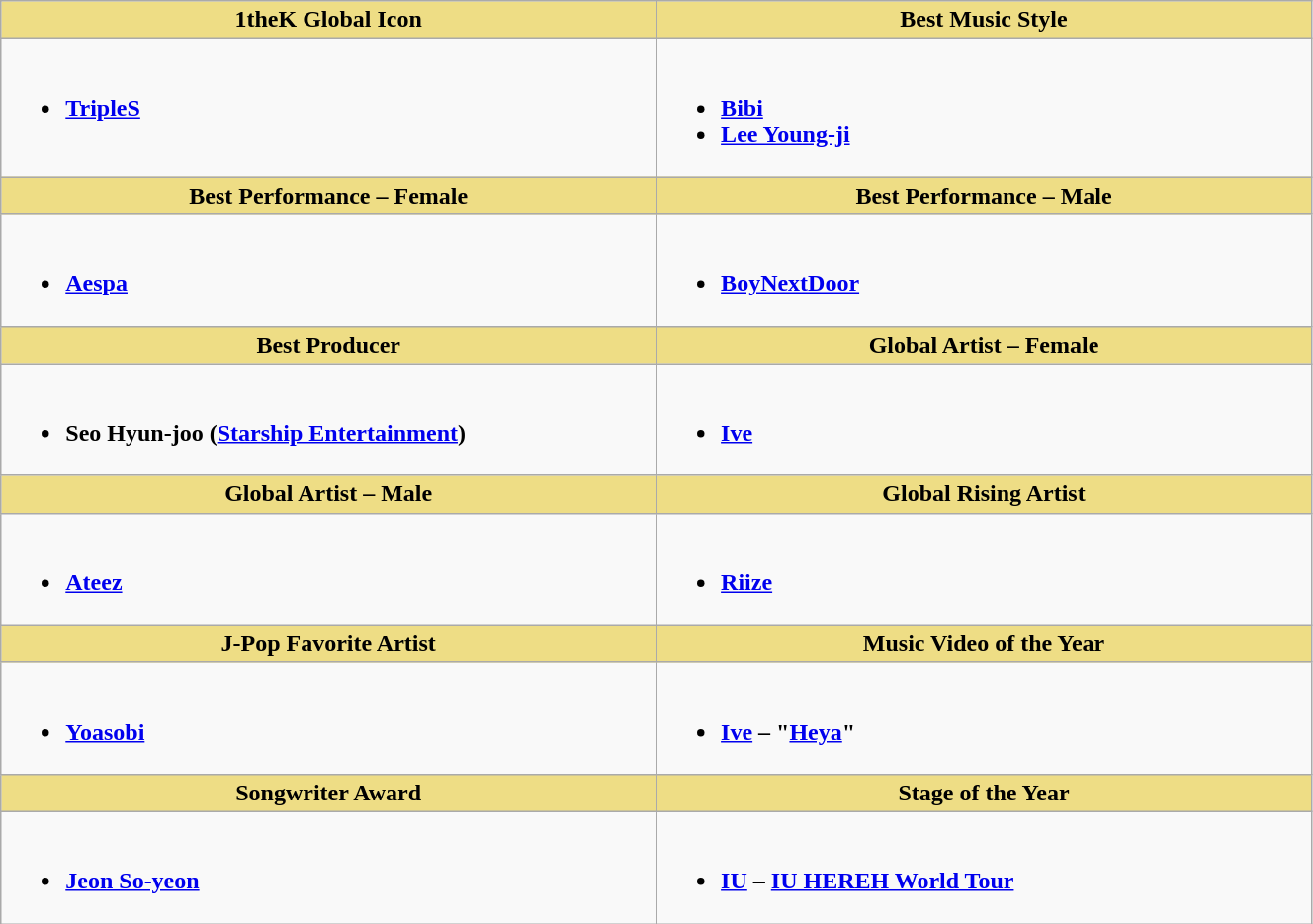<table class="wikitable" style="width:70%">
<tr>
<th scope="col" style="background-color:#EEDD85; width:35%">1theK Global Icon</th>
<th scope="col" style="background-color:#EEDD85; width:35%">Best Music Style</th>
</tr>
<tr>
<td style="vertical-align:top"><br><ul><li><strong><a href='#'>TripleS</a></strong></li></ul></td>
<td style="vertical-align:top"><br><ul><li><strong><a href='#'>Bibi</a></strong></li><li><strong><a href='#'>Lee Young-ji</a></strong></li></ul></td>
</tr>
<tr>
<th scope="col" style="background-color:#EEDD85; width:35%">Best Performance – Female</th>
<th scope="col" style="background-color:#EEDD85; width:35%">Best Performance – Male</th>
</tr>
<tr>
<td style="vertical-align:top"><br><ul><li><strong><a href='#'>Aespa</a></strong></li></ul></td>
<td style="vertical-align:top"><br><ul><li><strong><a href='#'>BoyNextDoor</a></strong></li></ul></td>
</tr>
<tr>
<th scope="col" style="background-color:#EEDD85; width:35%">Best Producer</th>
<th scope="col" style="background-color:#EEDD85; width:35%">Global Artist – Female</th>
</tr>
<tr>
<td style="vertical-align:top"><br><ul><li><strong>Seo Hyun-joo (<a href='#'>Starship Entertainment</a>)</strong></li></ul></td>
<td style="vertical-align:top"><br><ul><li><strong><a href='#'>Ive</a></strong></li></ul></td>
</tr>
<tr>
<th scope="col" style="background-color:#EEDD85; width:35%">Global Artist – Male</th>
<th scope="col" style="background-color:#EEDD85; width:35%">Global Rising Artist</th>
</tr>
<tr>
<td style="vertical-align:top"><br><ul><li><strong><a href='#'>Ateez</a></strong></li></ul></td>
<td style="vertical-align:top"><br><ul><li><strong><a href='#'>Riize</a></strong></li></ul></td>
</tr>
<tr>
<th scope="col" style="background-color:#EEDD85; width:35%">J-Pop Favorite Artist</th>
<th scope="col" style="background-color:#EEDD85; width:35%">Music Video of the Year</th>
</tr>
<tr>
<td style="vertical-align:top"><br><ul><li><strong><a href='#'>Yoasobi</a></strong></li></ul></td>
<td style="vertical-align:top"><br><ul><li><strong><a href='#'>Ive</a> – "<a href='#'>Heya</a>"</strong></li></ul></td>
</tr>
<tr>
<th scope="col" style="background-color:#EEDD85; width:35%">Songwriter Award</th>
<th scope="col" style="background-color:#EEDD85; width:35%">Stage of the Year</th>
</tr>
<tr>
<td style="vertical-align:top"><br><ul><li><strong><a href='#'>Jeon So-yeon</a></strong></li></ul></td>
<td style="vertical-align:top"><br><ul><li><strong><a href='#'>IU</a> – <a href='#'>IU HEREH World Tour</a></strong></li></ul></td>
</tr>
</table>
